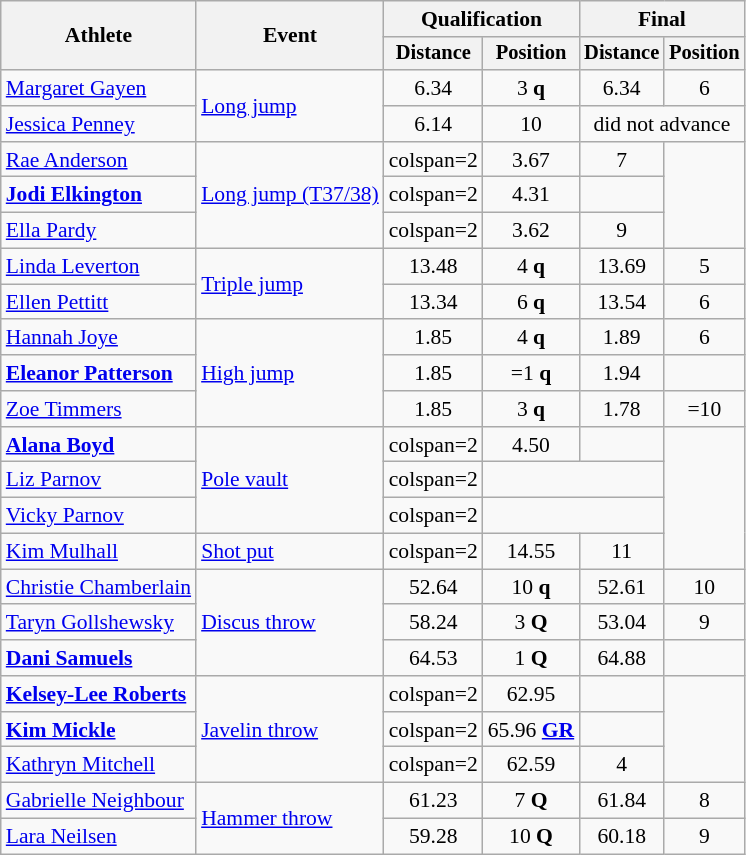<table class=wikitable style="font-size:90%">
<tr>
<th rowspan=2>Athlete</th>
<th rowspan=2>Event</th>
<th colspan=2>Qualification</th>
<th colspan=2>Final</th>
</tr>
<tr style="font-size:95%">
<th>Distance</th>
<th>Position</th>
<th>Distance</th>
<th>Position</th>
</tr>
<tr align=center>
<td align=left><a href='#'>Margaret Gayen</a></td>
<td align=left rowspan=2><a href='#'>Long jump</a></td>
<td>6.34</td>
<td>3 <strong>q</strong></td>
<td>6.34</td>
<td>6</td>
</tr>
<tr align=center>
<td align=left><a href='#'>Jessica Penney</a></td>
<td>6.14</td>
<td>10</td>
<td colspan=2>did not advance</td>
</tr>
<tr align=center>
<td align=left><a href='#'>Rae Anderson</a></td>
<td align=left rowspan=3><a href='#'>Long jump (T37/38)</a></td>
<td>colspan=2 </td>
<td>3.67</td>
<td>7</td>
</tr>
<tr align=center>
<td align=left><strong><a href='#'>Jodi Elkington</a></strong></td>
<td>colspan=2 </td>
<td>4.31</td>
<td></td>
</tr>
<tr align=center>
<td align=left><a href='#'>Ella Pardy</a></td>
<td>colspan=2 </td>
<td>3.62</td>
<td>9</td>
</tr>
<tr align=center>
<td align=left><a href='#'>Linda Leverton</a></td>
<td align=left rowspan=2><a href='#'>Triple jump</a></td>
<td>13.48</td>
<td>4 <strong>q</strong></td>
<td>13.69</td>
<td>5</td>
</tr>
<tr align=center>
<td align=left><a href='#'>Ellen Pettitt</a></td>
<td>13.34</td>
<td>6 <strong>q</strong></td>
<td>13.54</td>
<td>6</td>
</tr>
<tr align=center>
<td align=left><a href='#'>Hannah Joye</a></td>
<td align=left rowspan=3><a href='#'>High jump</a></td>
<td>1.85</td>
<td>4 <strong>q</strong></td>
<td>1.89</td>
<td>6</td>
</tr>
<tr align=center>
<td align=left><strong><a href='#'>Eleanor Patterson</a></strong></td>
<td>1.85</td>
<td>=1 <strong>q</strong></td>
<td>1.94</td>
<td></td>
</tr>
<tr align=center>
<td align=left><a href='#'>Zoe Timmers</a></td>
<td>1.85</td>
<td>3 <strong>q</strong></td>
<td>1.78</td>
<td>=10</td>
</tr>
<tr align=center>
<td align=left><strong><a href='#'>Alana Boyd</a></strong></td>
<td align=left rowspan=3><a href='#'>Pole vault</a></td>
<td>colspan=2 </td>
<td>4.50</td>
<td></td>
</tr>
<tr align=center>
<td align=left><a href='#'>Liz Parnov</a></td>
<td>colspan=2 </td>
<td colspan=2></td>
</tr>
<tr align=center>
<td align=left><a href='#'>Vicky Parnov</a></td>
<td>colspan=2 </td>
<td colspan=2></td>
</tr>
<tr align=center>
<td align=left><a href='#'>Kim Mulhall</a></td>
<td align=left rowspan=1><a href='#'>Shot put</a></td>
<td>colspan=2 </td>
<td>14.55</td>
<td>11</td>
</tr>
<tr align=center>
<td align=left><a href='#'>Christie Chamberlain</a></td>
<td align=left rowspan=3><a href='#'>Discus throw</a></td>
<td>52.64</td>
<td>10 <strong>q</strong></td>
<td>52.61</td>
<td>10</td>
</tr>
<tr align=center>
<td align=left><a href='#'>Taryn Gollshewsky</a></td>
<td>58.24</td>
<td>3 <strong>Q</strong></td>
<td>53.04</td>
<td>9</td>
</tr>
<tr align=center>
<td align=left><strong><a href='#'>Dani Samuels</a></strong></td>
<td>64.53</td>
<td>1 <strong>Q</strong></td>
<td>64.88</td>
<td></td>
</tr>
<tr align=center>
<td align=left><strong><a href='#'>Kelsey-Lee Roberts</a></strong></td>
<td align=left rowspan=3><a href='#'>Javelin throw</a></td>
<td>colspan=2 </td>
<td>62.95</td>
<td></td>
</tr>
<tr align=center>
<td align=left><strong><a href='#'>Kim Mickle</a></strong></td>
<td>colspan=2 </td>
<td>65.96 <a href='#'><strong>GR</strong></a></td>
<td></td>
</tr>
<tr align=center>
<td align=left><a href='#'>Kathryn Mitchell</a></td>
<td>colspan=2 </td>
<td>62.59</td>
<td>4</td>
</tr>
<tr align=center>
<td align=left><a href='#'>Gabrielle Neighbour</a></td>
<td align=left rowspan=2><a href='#'>Hammer throw</a></td>
<td>61.23</td>
<td>7 <strong>Q</strong></td>
<td>61.84</td>
<td>8</td>
</tr>
<tr align=center>
<td align=left><a href='#'>Lara Neilsen</a></td>
<td>59.28</td>
<td>10 <strong>Q</strong></td>
<td>60.18</td>
<td>9</td>
</tr>
</table>
